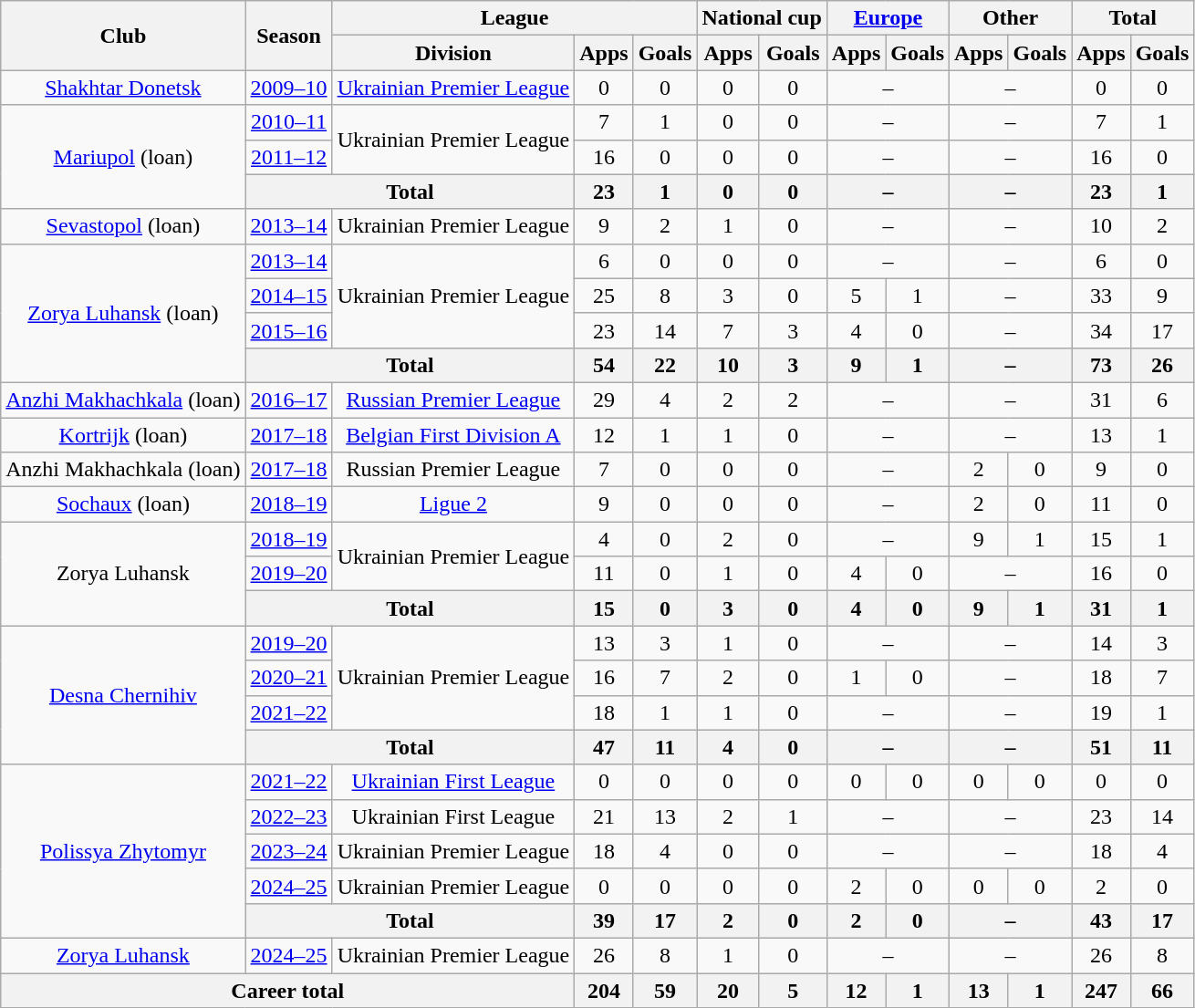<table class="wikitable" style="text-align:center">
<tr>
<th rowspan="2">Club</th>
<th rowspan="2">Season</th>
<th colspan="3">League</th>
<th colspan="2">National cup</th>
<th colspan="2"><a href='#'>Europe</a></th>
<th colspan="2">Other</th>
<th colspan="2">Total</th>
</tr>
<tr>
<th>Division</th>
<th>Apps</th>
<th>Goals</th>
<th>Apps</th>
<th>Goals</th>
<th>Apps</th>
<th>Goals</th>
<th>Apps</th>
<th>Goals</th>
<th>Apps</th>
<th>Goals</th>
</tr>
<tr>
<td><a href='#'>Shakhtar Donetsk</a></td>
<td><a href='#'>2009–10</a></td>
<td><a href='#'>Ukrainian Premier League</a></td>
<td>0</td>
<td>0</td>
<td>0</td>
<td>0</td>
<td colspan="2">–</td>
<td colspan="2">–</td>
<td>0</td>
<td>0</td>
</tr>
<tr>
<td rowspan="3"><a href='#'>Mariupol</a> (loan)</td>
<td><a href='#'>2010–11</a></td>
<td rowspan="2">Ukrainian Premier League</td>
<td>7</td>
<td>1</td>
<td>0</td>
<td>0</td>
<td colspan="2">–</td>
<td colspan="2">–</td>
<td>7</td>
<td>1</td>
</tr>
<tr>
<td><a href='#'>2011–12</a></td>
<td>16</td>
<td>0</td>
<td>0</td>
<td>0</td>
<td colspan="2">–</td>
<td colspan="2">–</td>
<td>16</td>
<td>0</td>
</tr>
<tr>
<th colspan="2">Total</th>
<th>23</th>
<th>1</th>
<th>0</th>
<th>0</th>
<th colspan="2">–</th>
<th colspan="2">–</th>
<th>23</th>
<th>1</th>
</tr>
<tr>
<td><a href='#'>Sevastopol</a> (loan)</td>
<td><a href='#'>2013–14</a></td>
<td>Ukrainian Premier League</td>
<td>9</td>
<td>2</td>
<td>1</td>
<td>0</td>
<td colspan="2">–</td>
<td colspan="2">–</td>
<td>10</td>
<td>2</td>
</tr>
<tr>
<td rowspan="4"><a href='#'>Zorya Luhansk</a> (loan)</td>
<td><a href='#'>2013–14</a></td>
<td rowspan="3">Ukrainian Premier League</td>
<td>6</td>
<td>0</td>
<td>0</td>
<td>0</td>
<td colspan="2">–</td>
<td colspan="2">–</td>
<td>6</td>
<td>0</td>
</tr>
<tr>
<td><a href='#'>2014–15</a></td>
<td>25</td>
<td>8</td>
<td>3</td>
<td>0</td>
<td>5</td>
<td>1</td>
<td colspan="2">–</td>
<td>33</td>
<td>9</td>
</tr>
<tr>
<td><a href='#'>2015–16</a></td>
<td>23</td>
<td>14</td>
<td>7</td>
<td>3</td>
<td>4</td>
<td>0</td>
<td colspan="2">–</td>
<td>34</td>
<td>17</td>
</tr>
<tr>
<th colspan="2">Total</th>
<th>54</th>
<th>22</th>
<th>10</th>
<th>3</th>
<th>9</th>
<th>1</th>
<th colspan="2">–</th>
<th>73</th>
<th>26</th>
</tr>
<tr>
<td><a href='#'>Anzhi Makhachkala</a> (loan)</td>
<td><a href='#'>2016–17</a></td>
<td><a href='#'>Russian Premier League</a></td>
<td>29</td>
<td>4</td>
<td>2</td>
<td>2</td>
<td colspan="2">–</td>
<td colspan="2">–</td>
<td>31</td>
<td>6</td>
</tr>
<tr>
<td><a href='#'>Kortrijk</a> (loan)</td>
<td><a href='#'>2017–18</a></td>
<td><a href='#'>Belgian First Division A</a></td>
<td>12</td>
<td>1</td>
<td>1</td>
<td>0</td>
<td colspan="2">–</td>
<td colspan="2">–</td>
<td>13</td>
<td>1</td>
</tr>
<tr>
<td>Anzhi Makhachkala (loan)</td>
<td><a href='#'>2017–18</a></td>
<td>Russian Premier League</td>
<td>7</td>
<td>0</td>
<td>0</td>
<td>0</td>
<td colspan="2">–</td>
<td>2</td>
<td>0</td>
<td>9</td>
<td>0</td>
</tr>
<tr>
<td><a href='#'>Sochaux</a> (loan)</td>
<td><a href='#'>2018–19</a></td>
<td><a href='#'>Ligue 2</a></td>
<td>9</td>
<td>0</td>
<td>0</td>
<td>0</td>
<td colspan="2">–</td>
<td>2</td>
<td>0</td>
<td>11</td>
<td>0</td>
</tr>
<tr>
<td rowspan="3">Zorya Luhansk</td>
<td><a href='#'>2018–19</a></td>
<td rowspan="2">Ukrainian Premier League</td>
<td>4</td>
<td>0</td>
<td>2</td>
<td>0</td>
<td colspan="2">–</td>
<td>9</td>
<td>1</td>
<td>15</td>
<td>1</td>
</tr>
<tr>
<td><a href='#'>2019–20</a></td>
<td>11</td>
<td>0</td>
<td>1</td>
<td>0</td>
<td>4</td>
<td>0</td>
<td colspan="2">–</td>
<td>16</td>
<td>0</td>
</tr>
<tr>
<th colspan="2">Total</th>
<th>15</th>
<th>0</th>
<th>3</th>
<th>0</th>
<th>4</th>
<th>0</th>
<th>9</th>
<th>1</th>
<th>31</th>
<th>1</th>
</tr>
<tr>
<td rowspan="4"><a href='#'>Desna Chernihiv</a></td>
<td><a href='#'>2019–20</a></td>
<td rowspan="3">Ukrainian Premier League</td>
<td>13</td>
<td>3</td>
<td>1</td>
<td>0</td>
<td colspan="2">–</td>
<td colspan="2">–</td>
<td>14</td>
<td>3</td>
</tr>
<tr>
<td><a href='#'>2020–21</a></td>
<td>16</td>
<td>7</td>
<td>2</td>
<td>0</td>
<td>1</td>
<td>0</td>
<td colspan="2">–</td>
<td>18</td>
<td>7</td>
</tr>
<tr>
<td><a href='#'>2021–22</a></td>
<td>18</td>
<td>1</td>
<td>1</td>
<td>0</td>
<td colspan="2">–</td>
<td colspan="2">–</td>
<td>19</td>
<td>1</td>
</tr>
<tr>
<th colspan="2">Total</th>
<th>47</th>
<th>11</th>
<th>4</th>
<th>0</th>
<th colspan="2">–</th>
<th colspan="2">–</th>
<th>51</th>
<th>11</th>
</tr>
<tr>
<td rowspan="5"><a href='#'>Polissya Zhytomyr</a></td>
<td><a href='#'>2021–22</a></td>
<td><a href='#'>Ukrainian First League</a></td>
<td>0</td>
<td>0</td>
<td>0</td>
<td>0</td>
<td>0</td>
<td>0</td>
<td>0</td>
<td>0</td>
<td>0</td>
<td>0</td>
</tr>
<tr>
<td><a href='#'>2022–23</a></td>
<td>Ukrainian First League</td>
<td>21</td>
<td>13</td>
<td>2</td>
<td>1</td>
<td colspan="2">–</td>
<td colspan="2">–</td>
<td>23</td>
<td>14</td>
</tr>
<tr>
<td><a href='#'>2023–24</a></td>
<td>Ukrainian Premier League</td>
<td>18</td>
<td>4</td>
<td>0</td>
<td>0</td>
<td colspan="2">–</td>
<td colspan="2">–</td>
<td>18</td>
<td>4</td>
</tr>
<tr>
<td><a href='#'>2024–25</a></td>
<td>Ukrainian Premier League</td>
<td>0</td>
<td>0</td>
<td>0</td>
<td>0</td>
<td>2</td>
<td>0</td>
<td>0</td>
<td>0</td>
<td>2</td>
<td>0</td>
</tr>
<tr>
<th colspan="2">Total</th>
<th>39</th>
<th>17</th>
<th>2</th>
<th>0</th>
<th>2</th>
<th>0</th>
<th colspan="2">–</th>
<th>43</th>
<th>17</th>
</tr>
<tr>
<td rowspan="1"><a href='#'>Zorya Luhansk</a></td>
<td><a href='#'>2024–25</a></td>
<td rowspan="1">Ukrainian Premier League</td>
<td>26</td>
<td>8</td>
<td>1</td>
<td>0</td>
<td colspan="2">–</td>
<td colspan="2">–</td>
<td>26</td>
<td>8</td>
</tr>
<tr>
<th colspan="3">Career total</th>
<th>204</th>
<th>59</th>
<th>20</th>
<th>5</th>
<th>12</th>
<th>1</th>
<th>13</th>
<th>1</th>
<th>247</th>
<th>66</th>
</tr>
</table>
